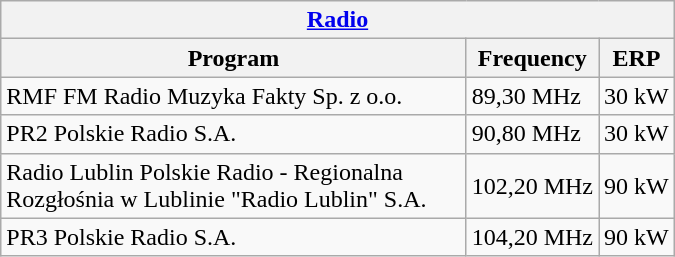<table class="wikitable" style="width: 450px;">
<tr>
<th colspan="4" align="center"><a href='#'>Radio</a></th>
</tr>
<tr>
<th>Program</th>
<th>Frequency</th>
<th>ERP</th>
</tr>
<tr>
<td>RMF FM Radio Muzyka Fakty Sp. z o.o.</td>
<td>89,30 MHz</td>
<td>30 kW</td>
</tr>
<tr>
<td>PR2 Polskie Radio S.A.</td>
<td>90,80 MHz</td>
<td>30 kW</td>
</tr>
<tr>
<td>Radio Lublin Polskie Radio - Regionalna Rozgłośnia w Lublinie "Radio Lublin" S.A.</td>
<td>102,20 MHz</td>
<td>90 kW</td>
</tr>
<tr>
<td>PR3 Polskie Radio S.A.</td>
<td>104,20 MHz</td>
<td>90 kW</td>
</tr>
</table>
